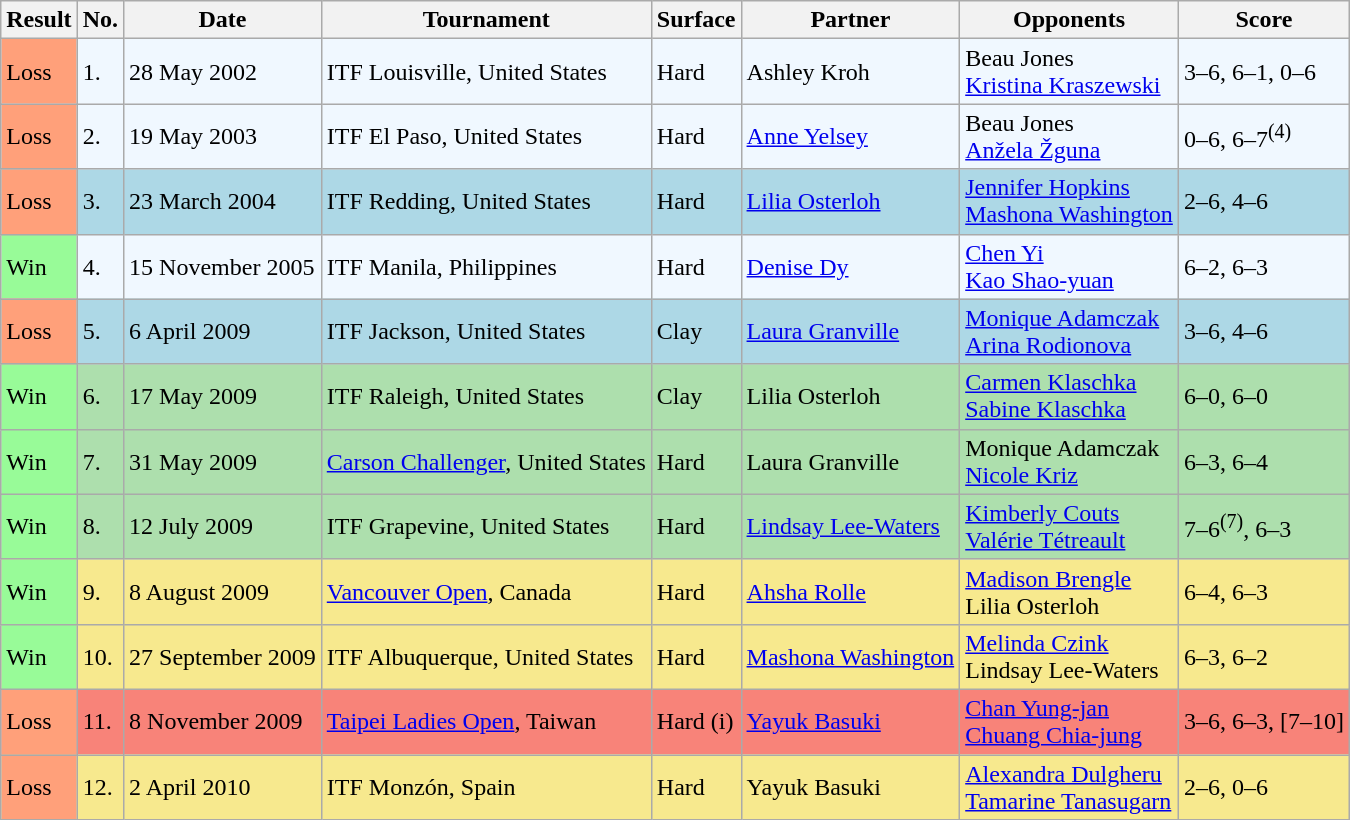<table class="sortable wikitable">
<tr>
<th>Result</th>
<th>No.</th>
<th>Date</th>
<th>Tournament</th>
<th>Surface</th>
<th>Partner</th>
<th>Opponents</th>
<th class="unsortable">Score</th>
</tr>
<tr style="background:#f0f8ff;">
<td style="background:#ffa07a;">Loss</td>
<td>1.</td>
<td>28 May 2002</td>
<td>ITF Louisville, United States</td>
<td>Hard</td>
<td> Ashley Kroh</td>
<td> Beau Jones <br>  <a href='#'>Kristina Kraszewski</a></td>
<td>3–6, 6–1, 0–6</td>
</tr>
<tr style="background:#f0f8ff;">
<td style="background:#ffa07a;">Loss</td>
<td>2.</td>
<td>19 May 2003</td>
<td>ITF El Paso, United States</td>
<td>Hard</td>
<td> <a href='#'>Anne Yelsey</a></td>
<td> Beau Jones <br>  <a href='#'>Anžela Žguna</a></td>
<td>0–6, 6–7<sup>(4)</sup></td>
</tr>
<tr style="background:lightblue;">
<td style="background:#ffa07a;">Loss</td>
<td>3.</td>
<td>23 March 2004</td>
<td>ITF Redding, United States</td>
<td>Hard</td>
<td> <a href='#'>Lilia Osterloh</a></td>
<td> <a href='#'>Jennifer Hopkins</a> <br>  <a href='#'>Mashona Washington</a></td>
<td>2–6, 4–6</td>
</tr>
<tr style="background:#f0f8ff;">
<td style="background:#98fb98;">Win</td>
<td>4.</td>
<td>15 November 2005</td>
<td>ITF Manila, Philippines</td>
<td>Hard</td>
<td> <a href='#'>Denise Dy</a></td>
<td> <a href='#'>Chen Yi</a> <br>  <a href='#'>Kao Shao-yuan</a></td>
<td>6–2, 6–3</td>
</tr>
<tr style="background:lightblue;">
<td style="background:#ffa07a;">Loss</td>
<td>5.</td>
<td>6 April 2009</td>
<td>ITF Jackson, United States</td>
<td>Clay</td>
<td> <a href='#'>Laura Granville</a></td>
<td> <a href='#'>Monique Adamczak</a> <br>  <a href='#'>Arina Rodionova</a></td>
<td>3–6, 4–6</td>
</tr>
<tr style="background:#addfad;">
<td style="background:#98fb98;">Win</td>
<td>6.</td>
<td>17 May 2009</td>
<td>ITF Raleigh, United States</td>
<td>Clay</td>
<td> Lilia Osterloh</td>
<td> <a href='#'>Carmen Klaschka</a> <br>  <a href='#'>Sabine Klaschka</a></td>
<td>6–0, 6–0</td>
</tr>
<tr style="background:#addfad;">
<td style="background:#98fb98;">Win</td>
<td>7.</td>
<td>31 May 2009</td>
<td><a href='#'>Carson Challenger</a>, United States</td>
<td>Hard</td>
<td> Laura Granville</td>
<td> Monique Adamczak <br>  <a href='#'>Nicole Kriz</a></td>
<td>6–3, 6–4</td>
</tr>
<tr style="background:#addfad;">
<td style="background:#98fb98;">Win</td>
<td>8.</td>
<td>12 July 2009</td>
<td>ITF Grapevine, United States</td>
<td>Hard</td>
<td> <a href='#'>Lindsay Lee-Waters</a></td>
<td> <a href='#'>Kimberly Couts</a> <br>  <a href='#'>Valérie Tétreault</a></td>
<td>7–6<sup>(7)</sup>, 6–3</td>
</tr>
<tr style="background:#f7e98e;">
<td style="background:#98fb98;">Win</td>
<td>9.</td>
<td>8 August 2009</td>
<td><a href='#'>Vancouver Open</a>, Canada</td>
<td>Hard</td>
<td> <a href='#'>Ahsha Rolle</a></td>
<td> <a href='#'>Madison Brengle</a> <br>  Lilia Osterloh</td>
<td>6–4, 6–3</td>
</tr>
<tr style="background:#f7e98e;">
<td style="background:#98fb98;">Win</td>
<td>10.</td>
<td>27 September 2009</td>
<td>ITF Albuquerque, United States</td>
<td>Hard</td>
<td> <a href='#'>Mashona Washington</a></td>
<td> <a href='#'>Melinda Czink</a> <br>  Lindsay Lee-Waters</td>
<td>6–3, 6–2</td>
</tr>
<tr style="background:#f88379;">
<td style="background:#ffa07a;">Loss</td>
<td>11.</td>
<td>8 November 2009</td>
<td><a href='#'>Taipei Ladies Open</a>, Taiwan</td>
<td>Hard (i)</td>
<td> <a href='#'>Yayuk Basuki</a></td>
<td> <a href='#'>Chan Yung-jan</a> <br>  <a href='#'>Chuang Chia-jung</a></td>
<td>3–6, 6–3, [7–10]</td>
</tr>
<tr style="background:#f7e98e;">
<td style="background:#ffa07a;">Loss</td>
<td>12.</td>
<td>2 April 2010</td>
<td>ITF Monzón, Spain</td>
<td>Hard</td>
<td> Yayuk Basuki</td>
<td> <a href='#'>Alexandra Dulgheru</a> <br>  <a href='#'>Tamarine Tanasugarn</a></td>
<td>2–6, 0–6</td>
</tr>
</table>
